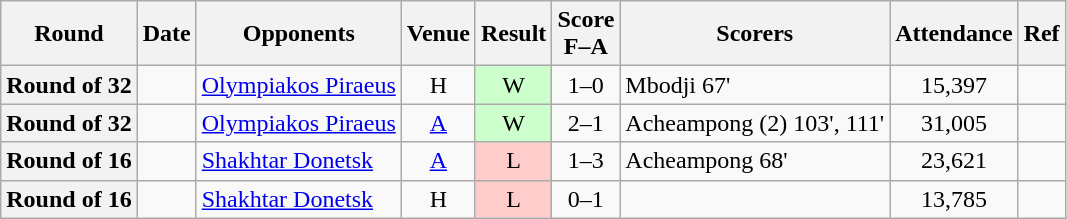<table class="wikitable plainrowheaders sortable" style="text-align:center">
<tr>
<th scope="col">Round</th>
<th scope="col">Date</th>
<th scope="col">Opponents</th>
<th scope="col">Venue</th>
<th scope="col">Result</th>
<th scope="col">Score<br>F–A</th>
<th scope="col" class="unsortable">Scorers</th>
<th scope="col">Attendance</th>
<th scope="col" class="unsortable">Ref</th>
</tr>
<tr>
<th scope="row">Round of 32</th>
<td align="left"></td>
<td align="left"><a href='#'>Olympiakos Piraeus</a></td>
<td>H</td>
<td style="background-color:#CCFFCC">W</td>
<td>1–0</td>
<td align="left">Mbodji 67'</td>
<td>15,397</td>
<td></td>
</tr>
<tr>
<th scope="row">Round of 32</th>
<td align="left"></td>
<td align="left"><a href='#'>Olympiakos Piraeus</a></td>
<td><a href='#'>A</a></td>
<td style="background-color:#CCFFCC">W</td>
<td>2–1 </td>
<td align="left">Acheampong (2) 103', 111'</td>
<td>31,005</td>
<td></td>
</tr>
<tr>
<th scope="row">Round of 16</th>
<td align="left"></td>
<td align="left"><a href='#'>Shakhtar Donetsk</a></td>
<td><a href='#'>A</a></td>
<td style="background-color:#FFccCC">L</td>
<td>1–3</td>
<td align="left">Acheampong 68'</td>
<td>23,621</td>
<td></td>
</tr>
<tr>
<th scope="row">Round of 16</th>
<td align="left"></td>
<td align="left"><a href='#'>Shakhtar Donetsk</a></td>
<td>H</td>
<td style="background-color:#FFccCC">L</td>
<td>0–1</td>
<td align="left"></td>
<td>13,785</td>
<td></td>
</tr>
</table>
